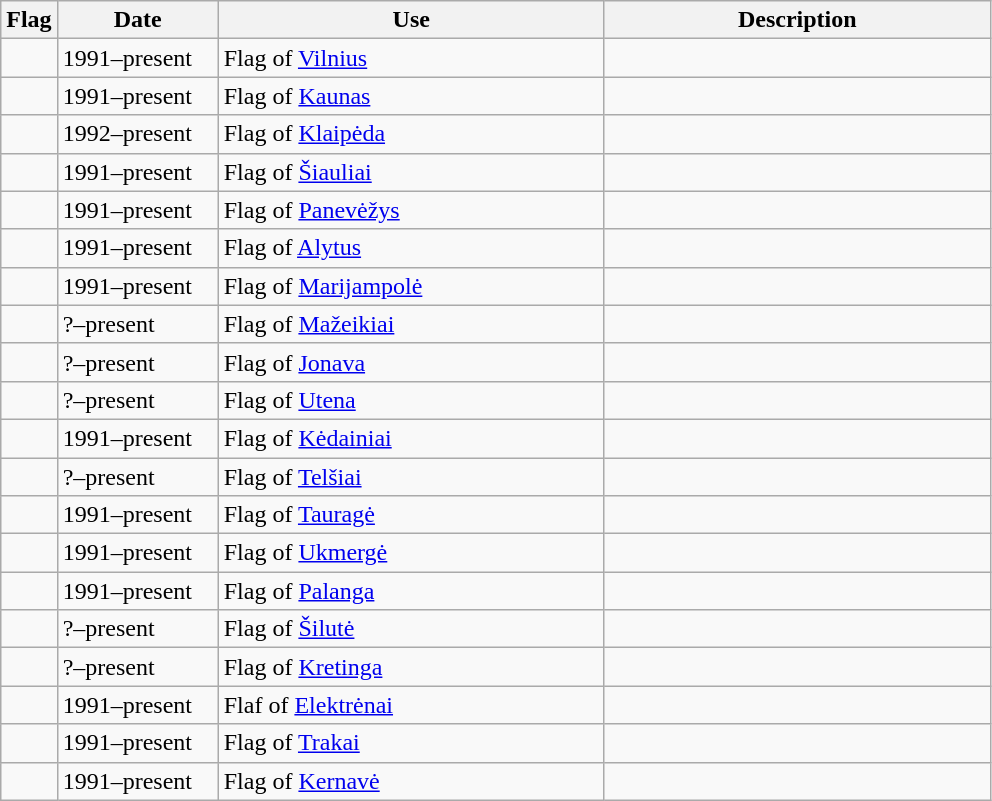<table class="wikitable sortable">
<tr>
<th>Flag</th>
<th width="100">Date</th>
<th width="250">Use</th>
<th width="250">Description</th>
</tr>
<tr>
<td></td>
<td>1991–present</td>
<td>Flag of <a href='#'>Vilnius</a></td>
<td></td>
</tr>
<tr>
<td></td>
<td>1991–present</td>
<td>Flag of <a href='#'>Kaunas</a></td>
<td></td>
</tr>
<tr>
<td></td>
<td>1992–present</td>
<td>Flag of <a href='#'>Klaipėda</a></td>
<td></td>
</tr>
<tr>
<td></td>
<td>1991–present</td>
<td>Flag of <a href='#'>Šiauliai</a></td>
<td></td>
</tr>
<tr>
<td></td>
<td>1991–present</td>
<td>Flag of <a href='#'>Panevėžys</a></td>
<td></td>
</tr>
<tr>
<td></td>
<td>1991–present</td>
<td>Flag of <a href='#'>Alytus</a></td>
<td></td>
</tr>
<tr>
<td></td>
<td>1991–present</td>
<td>Flag of <a href='#'>Marijampolė</a></td>
<td></td>
</tr>
<tr>
<td></td>
<td>?–present</td>
<td>Flag of <a href='#'>Mažeikiai</a></td>
<td></td>
</tr>
<tr>
<td></td>
<td>?–present</td>
<td>Flag of <a href='#'>Jonava</a></td>
<td></td>
</tr>
<tr>
<td></td>
<td>?–present</td>
<td>Flag of <a href='#'>Utena</a></td>
<td></td>
</tr>
<tr>
<td></td>
<td>1991–present</td>
<td>Flag of <a href='#'>Kėdainiai</a></td>
<td></td>
</tr>
<tr>
<td></td>
<td>?–present</td>
<td>Flag of <a href='#'>Telšiai</a></td>
<td></td>
</tr>
<tr>
<td></td>
<td>1991–present</td>
<td>Flag of <a href='#'>Tauragė</a></td>
<td></td>
</tr>
<tr>
<td></td>
<td>1991–present</td>
<td>Flag of <a href='#'>Ukmergė</a></td>
<td></td>
</tr>
<tr>
<td></td>
<td>1991–present</td>
<td>Flag of <a href='#'>Palanga</a></td>
<td></td>
</tr>
<tr>
<td></td>
<td>?–present</td>
<td>Flag of <a href='#'>Šilutė</a></td>
<td></td>
</tr>
<tr>
<td></td>
<td>?–present</td>
<td>Flag of <a href='#'>Kretinga</a></td>
<td></td>
</tr>
<tr>
<td></td>
<td>1991–present</td>
<td>Flaf of <a href='#'>Elektrėnai</a></td>
<td></td>
</tr>
<tr>
<td></td>
<td>1991–present</td>
<td>Flag of <a href='#'>Trakai</a></td>
<td></td>
</tr>
<tr>
<td></td>
<td>1991–present</td>
<td>Flag of <a href='#'>Kernavė</a></td>
<td></td>
</tr>
</table>
